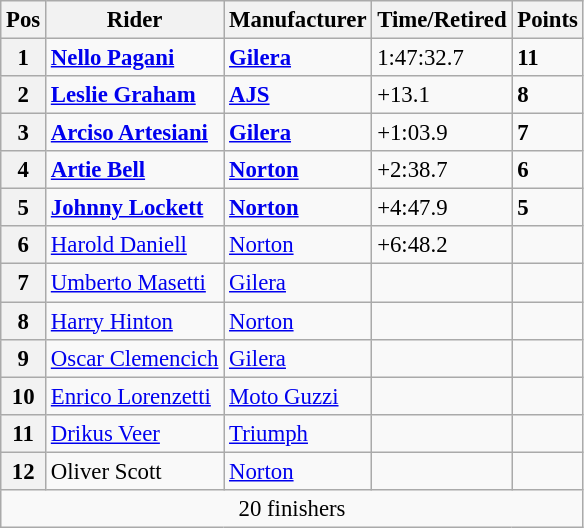<table class="wikitable" style="font-size: 95%;">
<tr>
<th>Pos</th>
<th>Rider</th>
<th>Manufacturer</th>
<th>Time/Retired</th>
<th>Points</th>
</tr>
<tr>
<th>1</th>
<td> <strong><a href='#'>Nello Pagani</a></strong></td>
<td><strong><a href='#'>Gilera</a></strong></td>
<td>1:47:32.7</td>
<td><strong>11</strong></td>
</tr>
<tr>
<th>2</th>
<td> <strong><a href='#'>Leslie Graham</a></strong></td>
<td><strong><a href='#'>AJS</a></strong></td>
<td>+13.1</td>
<td><strong>8</strong></td>
</tr>
<tr>
<th>3</th>
<td> <strong><a href='#'>Arciso Artesiani</a></strong></td>
<td><strong><a href='#'>Gilera</a></strong></td>
<td>+1:03.9</td>
<td><strong>7</strong></td>
</tr>
<tr>
<th>4</th>
<td> <strong><a href='#'>Artie Bell</a></strong></td>
<td><strong><a href='#'>Norton</a></strong></td>
<td>+2:38.7</td>
<td><strong>6</strong></td>
</tr>
<tr>
<th>5</th>
<td> <strong><a href='#'>Johnny Lockett</a></strong></td>
<td><strong><a href='#'>Norton</a></strong></td>
<td>+4:47.9</td>
<td><strong>5</strong></td>
</tr>
<tr>
<th>6</th>
<td> <a href='#'>Harold Daniell</a></td>
<td><a href='#'>Norton</a></td>
<td>+6:48.2</td>
<td></td>
</tr>
<tr>
<th>7</th>
<td> <a href='#'>Umberto Masetti</a></td>
<td><a href='#'>Gilera</a></td>
<td></td>
<td></td>
</tr>
<tr>
<th>8</th>
<td> <a href='#'>Harry Hinton</a></td>
<td><a href='#'>Norton</a></td>
<td></td>
<td></td>
</tr>
<tr>
<th>9</th>
<td> <a href='#'>Oscar Clemencich</a></td>
<td><a href='#'>Gilera</a></td>
<td></td>
<td></td>
</tr>
<tr>
<th>10</th>
<td> <a href='#'>Enrico Lorenzetti</a></td>
<td><a href='#'>Moto Guzzi</a></td>
<td></td>
<td></td>
</tr>
<tr>
<th>11</th>
<td> <a href='#'>Drikus Veer</a></td>
<td><a href='#'>Triumph</a></td>
<td></td>
<td></td>
</tr>
<tr>
<th>12</th>
<td> Oliver Scott</td>
<td><a href='#'>Norton</a></td>
<td></td>
<td></td>
</tr>
<tr>
<td colspan=5 align=center>20 finishers</td>
</tr>
</table>
